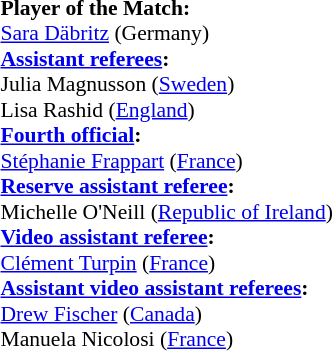<table width=50% style="font-size:90%">
<tr>
<td><br><strong>Player of the Match:</strong>
<br><a href='#'>Sara Däbritz</a> (Germany)<br><strong><a href='#'>Assistant referees</a>:</strong>
<br>Julia Magnusson (<a href='#'>Sweden</a>)
<br>Lisa Rashid (<a href='#'>England</a>)
<br><strong><a href='#'>Fourth official</a>:</strong>
<br><a href='#'>Stéphanie Frappart</a> (<a href='#'>France</a>)
<br><strong><a href='#'>Reserve assistant referee</a>:</strong>
<br>Michelle O'Neill (<a href='#'>Republic of Ireland</a>)
<br><strong><a href='#'>Video assistant referee</a>:</strong>
<br><a href='#'>Clément Turpin</a> (<a href='#'>France</a>)
<br><strong><a href='#'>Assistant video assistant referees</a>:</strong>
<br><a href='#'>Drew Fischer</a> (<a href='#'>Canada</a>)
<br>Manuela Nicolosi (<a href='#'>France</a>)</td>
</tr>
</table>
